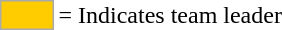<table>
<tr>
<td style="background:#fc0; border:1px solid #aaa; width:2em;"></td>
<td>= Indicates team leader</td>
</tr>
</table>
